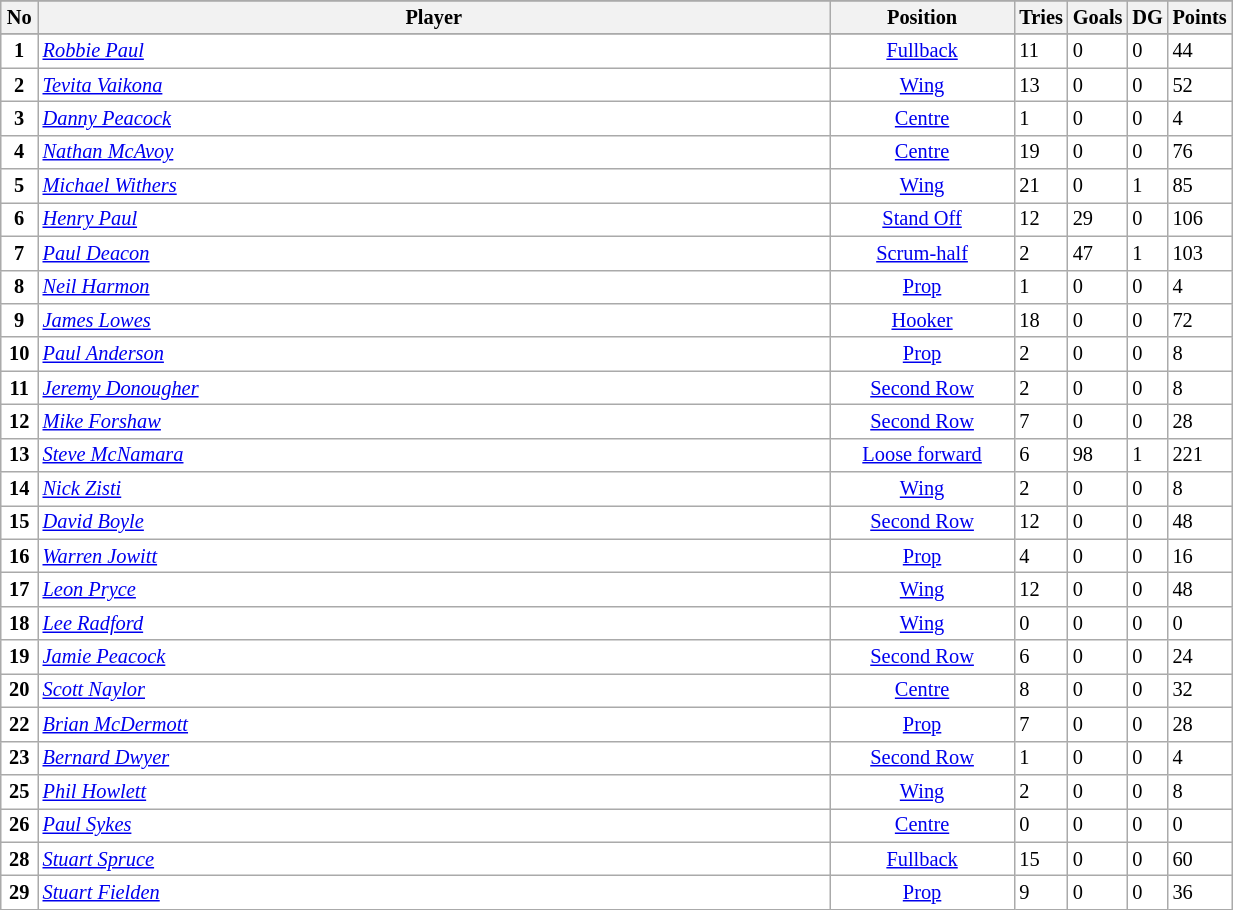<table class="wikitable sortable" width="65%" style="font-size:85%">
<tr bgcolor="#efefef">
</tr>
<tr bgcolor="#efefef">
<th width=3%>No</th>
<th !width=47%>Player</th>
<th width=15%>Position</th>
<th width="20">Tries</th>
<th width="20">Goals</th>
<th width="20">DG</th>
<th width="20">Points</th>
</tr>
<tr bgcolor=#FFFFFF>
</tr>
<tr bgcolor=#FFFFFF>
<td align=center><strong>1</strong></td>
<td><em><a href='#'>Robbie Paul</a></em></td>
<td align=center><a href='#'>Fullback</a></td>
<td align=centre>11</td>
<td align=centre>0</td>
<td align=centre>0</td>
<td align=centre>44</td>
</tr>
<tr bgcolor=#FFFFFF>
<td align=center><strong>2</strong></td>
<td><em><a href='#'>Tevita Vaikona</a></em></td>
<td align=center><a href='#'>Wing</a></td>
<td align=centre>13</td>
<td align=centre>0</td>
<td align=centre>0</td>
<td align=centre>52</td>
</tr>
<tr bgcolor=#FFFFFF>
<td align=center><strong>3</strong></td>
<td><em><a href='#'>Danny Peacock</a></em></td>
<td align=center><a href='#'>Centre</a></td>
<td align=centre>1</td>
<td align=centre>0</td>
<td align=centre>0</td>
<td align=centre>4</td>
</tr>
<tr bgcolor=#FFFFFF>
<td align=center><strong>4</strong></td>
<td><em><a href='#'>Nathan McAvoy</a></em></td>
<td align=center><a href='#'>Centre</a></td>
<td align=centre>19</td>
<td align=centre>0</td>
<td align=centre>0</td>
<td align=centre>76</td>
</tr>
<tr bgcolor=#FFFFFF>
<td align=center><strong>5</strong></td>
<td><em><a href='#'>Michael Withers</a></em></td>
<td align=center><a href='#'>Wing</a></td>
<td align=centre>21</td>
<td align=centre>0</td>
<td align=centre>1</td>
<td align=centre>85</td>
</tr>
<tr bgcolor=#FFFFFF>
<td align=center><strong>6</strong></td>
<td><em><a href='#'>Henry Paul</a></em></td>
<td align=center><a href='#'>Stand Off</a></td>
<td align=centre>12</td>
<td align=centre>29</td>
<td align=centre>0</td>
<td align=centre>106</td>
</tr>
<tr bgcolor=#FFFFFF>
<td align=center><strong>7</strong></td>
<td><em><a href='#'>Paul Deacon</a></em></td>
<td align=center><a href='#'>Scrum-half</a></td>
<td align=centre>2</td>
<td align=centre>47</td>
<td align=centre>1</td>
<td align=centre>103</td>
</tr>
<tr bgcolor=#FFFFFF>
<td align=center><strong>8</strong></td>
<td><em><a href='#'>Neil Harmon</a></em></td>
<td align=center><a href='#'>Prop</a></td>
<td align=centre>1</td>
<td align=centre>0</td>
<td align=centre>0</td>
<td align=centre>4</td>
</tr>
<tr bgcolor=#FFFFFF>
<td align=center><strong>9</strong></td>
<td><em><a href='#'>James Lowes</a></em></td>
<td align=center><a href='#'>Hooker</a></td>
<td align=centre>18</td>
<td align=centre>0</td>
<td align=centre>0</td>
<td align=centre>72</td>
</tr>
<tr bgcolor=#FFFFFF>
<td align=center><strong>10</strong></td>
<td><em><a href='#'>Paul Anderson</a></em></td>
<td align=center><a href='#'>Prop</a></td>
<td align=centre>2</td>
<td align=centre>0</td>
<td align=centre>0</td>
<td align=centre>8</td>
</tr>
<tr bgcolor=#FFFFFF>
<td align=center><strong>11</strong></td>
<td><em><a href='#'>Jeremy Donougher</a></em></td>
<td align=center><a href='#'>Second Row</a></td>
<td align=centre>2</td>
<td align=centre>0</td>
<td align=centre>0</td>
<td align=centre>8</td>
</tr>
<tr bgcolor=#FFFFFF>
<td align=center><strong>12</strong></td>
<td><em><a href='#'>Mike Forshaw</a></em></td>
<td align=center><a href='#'>Second Row</a></td>
<td align=centre>7</td>
<td align=centre>0</td>
<td align=centre>0</td>
<td align=centre>28</td>
</tr>
<tr bgcolor=#FFFFFF>
<td align=center><strong>13</strong></td>
<td><em><a href='#'>Steve McNamara</a></em></td>
<td align=center><a href='#'>Loose forward</a></td>
<td align=centre>6</td>
<td align=centre>98</td>
<td align=centre>1</td>
<td align=centre>221</td>
</tr>
<tr bgcolor=#FFFFFF>
<td align=center><strong>14</strong></td>
<td><em><a href='#'>Nick Zisti</a></em></td>
<td align=center><a href='#'>Wing</a></td>
<td align=centre>2</td>
<td align=centre>0</td>
<td align=centre>0</td>
<td align=centre>8</td>
</tr>
<tr bgcolor=#FFFFFF>
<td align=center><strong>15</strong></td>
<td><em><a href='#'>David Boyle</a></em></td>
<td align=center><a href='#'>Second Row</a></td>
<td align=centre>12</td>
<td align=centre>0</td>
<td align=centre>0</td>
<td align=centre>48</td>
</tr>
<tr bgcolor=#FFFFFF>
<td align=center><strong>16</strong></td>
<td><em><a href='#'>Warren Jowitt</a></em></td>
<td align=center><a href='#'>Prop</a></td>
<td align=centre>4</td>
<td align=centre>0</td>
<td align=centre>0</td>
<td align=centre>16</td>
</tr>
<tr bgcolor=#FFFFFF>
<td align=center><strong>17</strong></td>
<td><em><a href='#'>Leon Pryce</a></em></td>
<td align=center><a href='#'>Wing</a></td>
<td align=centre>12</td>
<td align=centre>0</td>
<td align=centre>0</td>
<td align=centre>48</td>
</tr>
<tr bgcolor=#FFFFFF>
<td align=center><strong>18</strong></td>
<td><em><a href='#'>Lee Radford</a></em></td>
<td align=center><a href='#'>Wing</a></td>
<td align=centre>0</td>
<td align=centre>0</td>
<td align=centre>0</td>
<td align=centre>0</td>
</tr>
<tr bgcolor=#FFFFFF>
<td align=center><strong>19</strong></td>
<td><em><a href='#'>Jamie Peacock</a></em></td>
<td align=center><a href='#'>Second Row</a></td>
<td align=centre>6</td>
<td align=centre>0</td>
<td align=centre>0</td>
<td align=centre>24</td>
</tr>
<tr bgcolor=#FFFFFF>
<td align=center><strong>20</strong></td>
<td><em><a href='#'>Scott Naylor</a></em></td>
<td align=center><a href='#'>Centre</a></td>
<td align=centre>8</td>
<td align=centre>0</td>
<td align=centre>0</td>
<td align=centre>32</td>
</tr>
<tr bgcolor=#FFFFFF>
<td align=center><strong>22</strong></td>
<td><em><a href='#'>Brian McDermott</a></em></td>
<td align=center><a href='#'>Prop</a></td>
<td align=centre>7</td>
<td align=centre>0</td>
<td align=centre>0</td>
<td align=centre>28</td>
</tr>
<tr bgcolor=#FFFFFF>
<td align=center><strong>23</strong></td>
<td><em><a href='#'>Bernard Dwyer</a></em></td>
<td align=center><a href='#'>Second Row</a></td>
<td align=centre>1</td>
<td align=centre>0</td>
<td align=centre>0</td>
<td align=centre>4</td>
</tr>
<tr bgcolor=#FFFFFF>
<td align=center><strong>25</strong></td>
<td><em><a href='#'>Phil Howlett</a></em></td>
<td align=center><a href='#'>Wing</a></td>
<td align=centre>2</td>
<td align=centre>0</td>
<td align=centre>0</td>
<td align=centre>8</td>
</tr>
<tr bgcolor=#FFFFFF>
<td align=center><strong>26</strong></td>
<td><em><a href='#'>Paul Sykes</a></em></td>
<td align=center><a href='#'>Centre</a></td>
<td align=centre>0</td>
<td align=centre>0</td>
<td align=centre>0</td>
<td align=centre>0</td>
</tr>
<tr bgcolor=#FFFFFF>
<td align=center><strong>28</strong></td>
<td><em><a href='#'>Stuart Spruce</a></em></td>
<td align=center><a href='#'>Fullback</a></td>
<td align=centre>15</td>
<td align=centre>0</td>
<td align=centre>0</td>
<td align=centre>60</td>
</tr>
<tr bgcolor=#FFFFFF>
<td align=center><strong>29</strong></td>
<td><em><a href='#'>Stuart Fielden</a></em></td>
<td align=center><a href='#'>Prop</a></td>
<td align=centre>9</td>
<td align=centre>0</td>
<td align=centre>0</td>
<td align=centre>36</td>
</tr>
</table>
